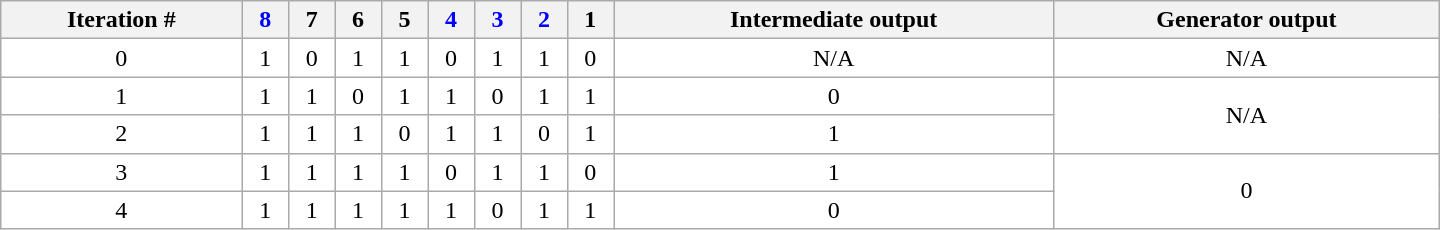<table class="wikitable" style="background: transparent; text-align:center; width:60em">
<tr>
<th>Iteration #</th>
<th style="color: blue">8</th>
<th>7</th>
<th>6</th>
<th>5</th>
<th style="color: blue">4</th>
<th style="color:blue">3</th>
<th style="color: blue">2</th>
<th>1</th>
<th>Intermediate output</th>
<th>Generator output</th>
</tr>
<tr>
<td>0</td>
<td>1</td>
<td>0</td>
<td>1</td>
<td>1</td>
<td>0</td>
<td>1</td>
<td>1</td>
<td>0</td>
<td>N/A</td>
<td>N/A</td>
</tr>
<tr>
<td>1</td>
<td>1</td>
<td>1</td>
<td>0</td>
<td>1</td>
<td>1</td>
<td>0</td>
<td>1</td>
<td>1</td>
<td>0</td>
<td rowspan="2">N/A</td>
</tr>
<tr>
<td>2</td>
<td>1</td>
<td>1</td>
<td>1</td>
<td>0</td>
<td>1</td>
<td>1</td>
<td>0</td>
<td>1</td>
<td>1</td>
</tr>
<tr>
<td>3</td>
<td>1</td>
<td>1</td>
<td>1</td>
<td>1</td>
<td>0</td>
<td>1</td>
<td>1</td>
<td>0</td>
<td>1</td>
<td rowspan="2">0</td>
</tr>
<tr>
<td>4</td>
<td>1</td>
<td>1</td>
<td>1</td>
<td>1</td>
<td>1</td>
<td>0</td>
<td>1</td>
<td>1</td>
<td>0</td>
</tr>
</table>
